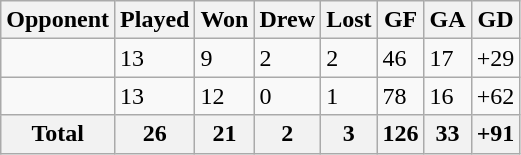<table class="wikitable">
<tr>
<th>Opponent</th>
<th>Played</th>
<th>Won</th>
<th>Drew</th>
<th>Lost</th>
<th>GF</th>
<th>GA</th>
<th>GD</th>
</tr>
<tr>
<td></td>
<td>13</td>
<td>9</td>
<td>2</td>
<td>2</td>
<td>46</td>
<td>17</td>
<td>+29</td>
</tr>
<tr>
<td></td>
<td>13</td>
<td>12</td>
<td>0</td>
<td>1</td>
<td>78</td>
<td>16</td>
<td>+62</td>
</tr>
<tr class="sortbottom">
<th>Total</th>
<th>26</th>
<th>21</th>
<th>2</th>
<th>3</th>
<th>126</th>
<th>33</th>
<th>+91</th>
</tr>
</table>
